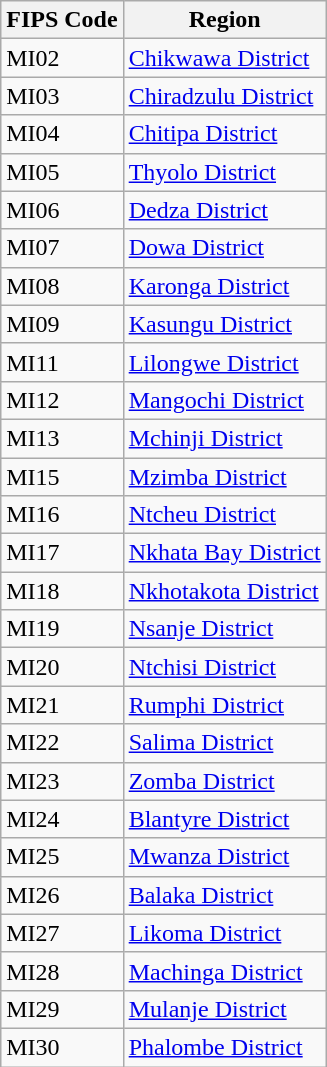<table class="wikitable">
<tr>
<th>FIPS Code</th>
<th>Region</th>
</tr>
<tr>
<td>MI02</td>
<td><a href='#'>Chikwawa District</a></td>
</tr>
<tr>
<td>MI03</td>
<td><a href='#'>Chiradzulu District</a></td>
</tr>
<tr>
<td>MI04</td>
<td><a href='#'>Chitipa District</a></td>
</tr>
<tr>
<td>MI05</td>
<td><a href='#'>Thyolo District</a></td>
</tr>
<tr>
<td>MI06</td>
<td><a href='#'>Dedza District</a></td>
</tr>
<tr>
<td>MI07</td>
<td><a href='#'>Dowa District</a></td>
</tr>
<tr>
<td>MI08</td>
<td><a href='#'>Karonga District</a></td>
</tr>
<tr>
<td>MI09</td>
<td><a href='#'>Kasungu District</a></td>
</tr>
<tr>
<td>MI11</td>
<td><a href='#'>Lilongwe District</a></td>
</tr>
<tr>
<td>MI12</td>
<td><a href='#'>Mangochi District</a></td>
</tr>
<tr>
<td>MI13</td>
<td><a href='#'>Mchinji District</a></td>
</tr>
<tr>
<td>MI15</td>
<td><a href='#'>Mzimba District</a></td>
</tr>
<tr>
<td>MI16</td>
<td><a href='#'>Ntcheu District</a></td>
</tr>
<tr>
<td>MI17</td>
<td><a href='#'>Nkhata Bay District</a></td>
</tr>
<tr>
<td>MI18</td>
<td><a href='#'>Nkhotakota District</a></td>
</tr>
<tr>
<td>MI19</td>
<td><a href='#'>Nsanje District</a></td>
</tr>
<tr>
<td>MI20</td>
<td><a href='#'>Ntchisi District</a></td>
</tr>
<tr>
<td>MI21</td>
<td><a href='#'>Rumphi District</a></td>
</tr>
<tr>
<td>MI22</td>
<td><a href='#'>Salima District</a></td>
</tr>
<tr>
<td>MI23</td>
<td><a href='#'>Zomba District</a></td>
</tr>
<tr>
<td>MI24</td>
<td><a href='#'>Blantyre District</a></td>
</tr>
<tr>
<td>MI25</td>
<td><a href='#'>Mwanza District</a></td>
</tr>
<tr>
<td>MI26</td>
<td><a href='#'>Balaka District</a></td>
</tr>
<tr>
<td>MI27</td>
<td><a href='#'>Likoma District</a></td>
</tr>
<tr>
<td>MI28</td>
<td><a href='#'>Machinga District</a></td>
</tr>
<tr>
<td>MI29</td>
<td><a href='#'>Mulanje District</a></td>
</tr>
<tr>
<td>MI30</td>
<td><a href='#'>Phalombe District</a></td>
</tr>
</table>
